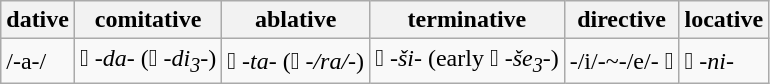<table class="wikitable">
<tr>
<th>dative</th>
<th>comitative</th>
<th>ablative</th>
<th>terminative</th>
<th>directive</th>
<th>locative</th>
</tr>
<tr>
<td>/-a-/</td>
<td><em>𒁕 -da-</em> (𒋾 <em>-di<sub>3</sub>-</em>)</td>
<td><em>𒋫 -ta-</em> (𒊏 -<em>/ra/-</em>)</td>
<td><em>𒅆 -ši-</em> (early 𒂠 <em>-še<sub>3</sub>-</em>)</td>
<td>-/i/-~-/e/- 𒂊</td>
<td>𒉌 <em>-ni-</em></td>
</tr>
</table>
